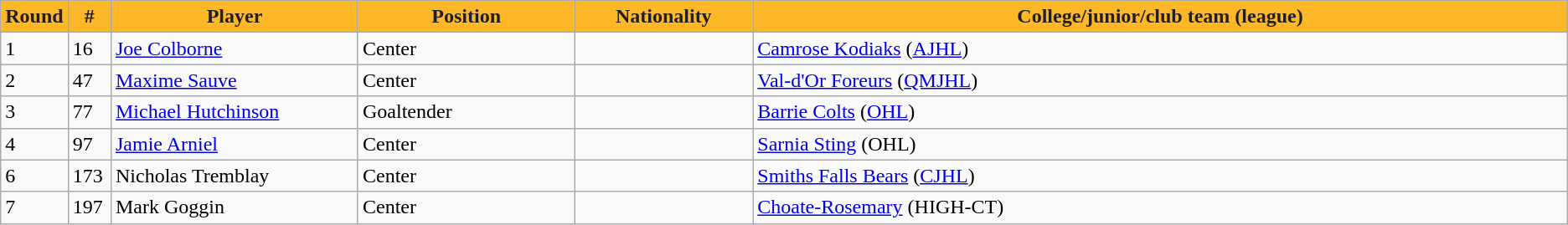<table class="wikitable">
<tr>
<th style="background:#fdb827; color:#231f20; width:2.75%;">Round</th>
<th style="background:#fdb827; color:#231f20; width:2.75%;">#</th>
<th style="background:#fdb827; color:#231f20; width:16.0%;">Player</th>
<th style="background:#fdb827; color:#231f20; width:14.0%;">Position</th>
<th style="background:#fdb827; color:#231f20; width:11.5%;">Nationality</th>
<th style="background:#fdb827; color:#231f20; width:100.0%;">College/junior/club team (league)</th>
</tr>
<tr>
<td>1</td>
<td>16</td>
<td><a href='#'>Joe Colborne</a></td>
<td>Center</td>
<td></td>
<td><a href='#'>Camrose Kodiaks</a> (<a href='#'>AJHL</a>)</td>
</tr>
<tr>
<td>2</td>
<td>47</td>
<td><a href='#'>Maxime Sauve</a></td>
<td>Center</td>
<td></td>
<td><a href='#'>Val-d'Or Foreurs</a> (<a href='#'>QMJHL</a>)</td>
</tr>
<tr>
<td>3</td>
<td>77</td>
<td><a href='#'>Michael Hutchinson</a></td>
<td>Goaltender</td>
<td></td>
<td><a href='#'>Barrie Colts</a> (<a href='#'>OHL</a>)</td>
</tr>
<tr>
<td>4</td>
<td>97</td>
<td><a href='#'>Jamie Arniel</a></td>
<td>Center</td>
<td></td>
<td><a href='#'>Sarnia Sting</a> (OHL)</td>
</tr>
<tr>
<td>6</td>
<td>173</td>
<td>Nicholas Tremblay</td>
<td>Center</td>
<td></td>
<td><a href='#'>Smiths Falls Bears</a> (<a href='#'>CJHL</a>)</td>
</tr>
<tr>
<td>7</td>
<td>197</td>
<td>Mark Goggin</td>
<td>Center</td>
<td></td>
<td><a href='#'>Choate-Rosemary</a> (HIGH-CT)</td>
</tr>
</table>
